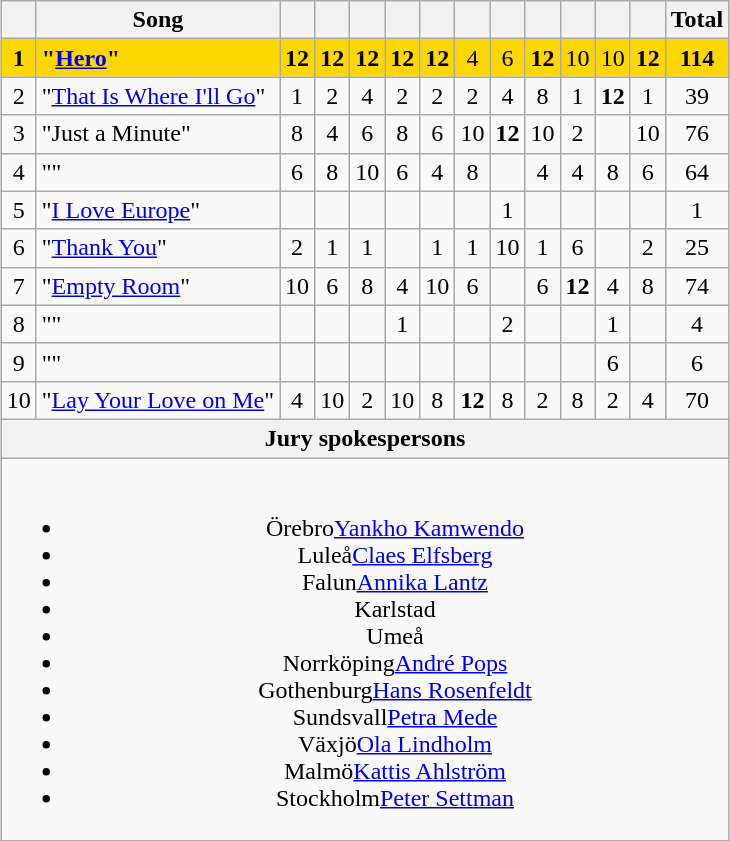<table class="wikitable" style="margin: 1em auto 1em auto; text-align:center">
<tr>
<th></th>
<th>Song</th>
<th></th>
<th></th>
<th></th>
<th></th>
<th></th>
<th></th>
<th></th>
<th></th>
<th></th>
<th></th>
<th></th>
<th>Total</th>
</tr>
<tr style="background:gold;">
<td><strong>1</strong></td>
<td align="left"><strong>"<a href='#'>Hero</a>"</strong></td>
<td><strong>12</strong></td>
<td><strong>12</strong></td>
<td><strong>12</strong></td>
<td><strong>12</strong></td>
<td><strong>12</strong></td>
<td>4</td>
<td>6</td>
<td><strong>12</strong></td>
<td>10</td>
<td>10</td>
<td><strong>12</strong></td>
<td><strong>114</strong></td>
</tr>
<tr>
<td>2</td>
<td align="left">"<a href='#'>That Is Where I'll Go</a>"</td>
<td>1</td>
<td>2</td>
<td>4</td>
<td>2</td>
<td>2</td>
<td>2</td>
<td>4</td>
<td>8</td>
<td>1</td>
<td><strong>12</strong></td>
<td>1</td>
<td>39</td>
</tr>
<tr>
<td>3</td>
<td align="left">"Just a Minute"</td>
<td>8</td>
<td>4</td>
<td>6</td>
<td>8</td>
<td>6</td>
<td>10</td>
<td><strong>12</strong></td>
<td>10</td>
<td>2</td>
<td></td>
<td>10</td>
<td>76</td>
</tr>
<tr>
<td>4</td>
<td align="left">""</td>
<td>6</td>
<td>8</td>
<td>10</td>
<td>6</td>
<td>4</td>
<td>8</td>
<td></td>
<td>4</td>
<td>4</td>
<td>8</td>
<td>6</td>
<td>64</td>
</tr>
<tr>
<td>5</td>
<td align="left">"<a href='#'>I Love Europe</a>"</td>
<td></td>
<td></td>
<td></td>
<td></td>
<td></td>
<td></td>
<td>1</td>
<td></td>
<td></td>
<td></td>
<td></td>
<td>1</td>
</tr>
<tr>
<td>6</td>
<td align="left">"<a href='#'>Thank You</a>"</td>
<td>2</td>
<td>1</td>
<td>1</td>
<td></td>
<td>1</td>
<td>1</td>
<td>10</td>
<td>1</td>
<td>6</td>
<td></td>
<td>2</td>
<td>25</td>
</tr>
<tr>
<td>7</td>
<td align="left">"<a href='#'>Empty Room</a>"</td>
<td>10</td>
<td>6</td>
<td>8</td>
<td>4</td>
<td>10</td>
<td>6</td>
<td></td>
<td>6</td>
<td><strong>12</strong></td>
<td>4</td>
<td>8</td>
<td>74</td>
</tr>
<tr>
<td>8</td>
<td align="left">""</td>
<td></td>
<td></td>
<td></td>
<td>1</td>
<td></td>
<td></td>
<td>2</td>
<td></td>
<td></td>
<td>1</td>
<td></td>
<td>4</td>
</tr>
<tr>
<td>9</td>
<td align="left">""</td>
<td></td>
<td></td>
<td></td>
<td></td>
<td></td>
<td></td>
<td></td>
<td></td>
<td></td>
<td>6</td>
<td></td>
<td>6</td>
</tr>
<tr>
<td>10</td>
<td align="left">"<a href='#'>Lay Your Love on Me</a>"</td>
<td>4</td>
<td>10</td>
<td>2</td>
<td>10</td>
<td>8</td>
<td><strong>12</strong></td>
<td>8</td>
<td>2</td>
<td>8</td>
<td>2</td>
<td>4</td>
<td>70</td>
</tr>
<tr class="sortbottom">
<th colspan="14">Jury spokespersons</th>
</tr>
<tr class="sortbottom">
<td colspan="14"><br><ul><li>Örebro<a href='#'>Yankho Kamwendo</a></li><li>Luleå<a href='#'>Claes Elfsberg</a></li><li>Falun<a href='#'>Annika Lantz</a></li><li>Karlstad</li><li>Umeå</li><li>Norrköping<a href='#'>André Pops</a></li><li>Gothenburg<a href='#'>Hans Rosenfeldt</a></li><li>Sundsvall<a href='#'>Petra Mede</a></li><li>Växjö<a href='#'>Ola Lindholm</a></li><li>Malmö<a href='#'>Kattis Ahlström</a></li><li>Stockholm<a href='#'>Peter Settman</a></li></ul></td>
</tr>
</table>
